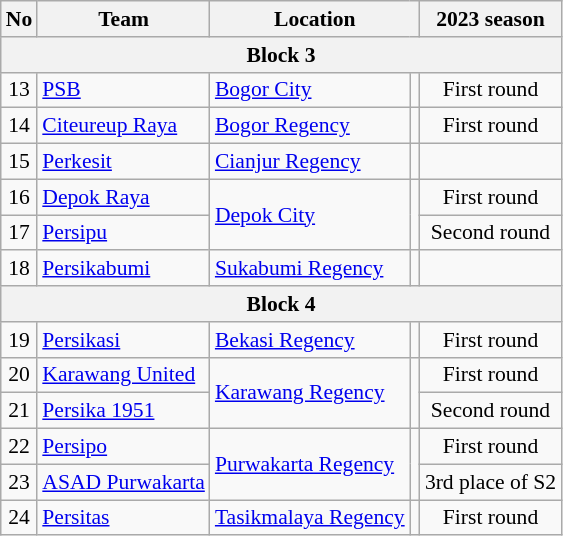<table class="wikitable sortable" style="font-size:90%;">
<tr>
<th>No</th>
<th>Team</th>
<th colspan=2>Location</th>
<th>2023 season</th>
</tr>
<tr>
<th colspan="5" align="center">Block 3</th>
</tr>
<tr>
<td align=center>13</td>
<td><a href='#'>PSB</a></td>
<td><a href='#'>Bogor City</a></td>
<td></td>
<td align=center>First round<br></td>
</tr>
<tr>
<td align=center>14</td>
<td><a href='#'>Citeureup Raya</a></td>
<td><a href='#'>Bogor Regency</a></td>
<td></td>
<td align=center>First round<br></td>
</tr>
<tr>
<td align=center>15</td>
<td><a href='#'>Perkesit</a></td>
<td><a href='#'>Cianjur Regency</a></td>
<td></td>
<td align=center><br></td>
</tr>
<tr>
<td align=center>16</td>
<td><a href='#'>Depok Raya</a></td>
<td rowspan="2"><a href='#'>Depok City</a></td>
<td rowspan="2"></td>
<td align=center>First round<br></td>
</tr>
<tr>
<td align=center>17</td>
<td><a href='#'>Persipu</a></td>
<td align=center>Second round<br></td>
</tr>
<tr>
<td align=center>18</td>
<td><a href='#'>Persikabumi</a></td>
<td><a href='#'>Sukabumi Regency</a></td>
<td></td>
<td align=center><br></td>
</tr>
<tr>
<th colspan="5" align="center">Block 4</th>
</tr>
<tr>
<td align=center>19</td>
<td><a href='#'>Persikasi</a></td>
<td><a href='#'>Bekasi Regency</a></td>
<td></td>
<td align=center>First round<br></td>
</tr>
<tr>
<td align=center>20</td>
<td><a href='#'>Karawang United</a></td>
<td rowspan="2"><a href='#'>Karawang Regency</a></td>
<td rowspan="2"></td>
<td align=center>First round<br></td>
</tr>
<tr>
<td align=center>21</td>
<td><a href='#'>Persika 1951</a></td>
<td align=center>Second round<br></td>
</tr>
<tr>
<td align=center>22</td>
<td><a href='#'>Persipo</a></td>
<td rowspan="2"><a href='#'>Purwakarta Regency</a></td>
<td rowspan="2"></td>
<td align=center>First round<br></td>
</tr>
<tr>
<td align=center>23</td>
<td><a href='#'>ASAD Purwakarta</a></td>
<td align=center>3rd place of S2<br></td>
</tr>
<tr>
<td align=center>24</td>
<td><a href='#'>Persitas</a></td>
<td><a href='#'>Tasikmalaya Regency</a></td>
<td></td>
<td align=center>First round<br></td>
</tr>
</table>
